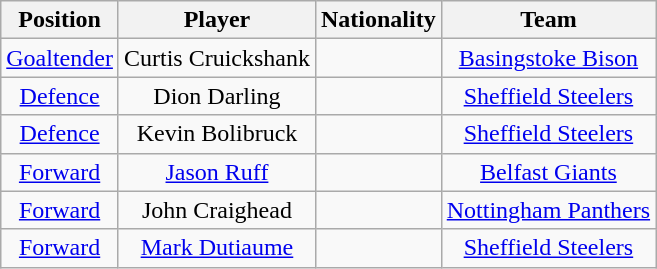<table class="wikitable">
<tr>
<th>Position</th>
<th>Player</th>
<th>Nationality</th>
<th>Team</th>
</tr>
<tr align="center">
<td><a href='#'>Goaltender</a></td>
<td>Curtis Cruickshank</td>
<td></td>
<td><a href='#'>Basingstoke Bison</a></td>
</tr>
<tr align="center">
<td><a href='#'>Defence</a></td>
<td>Dion Darling</td>
<td></td>
<td><a href='#'>Sheffield Steelers</a></td>
</tr>
<tr align="center">
<td><a href='#'>Defence</a></td>
<td>Kevin Bolibruck</td>
<td></td>
<td><a href='#'>Sheffield Steelers</a></td>
</tr>
<tr align="center">
<td><a href='#'>Forward</a></td>
<td><a href='#'>Jason Ruff</a></td>
<td></td>
<td><a href='#'>Belfast Giants</a></td>
</tr>
<tr align="center">
<td><a href='#'>Forward</a></td>
<td>John Craighead</td>
<td></td>
<td><a href='#'>Nottingham Panthers</a></td>
</tr>
<tr align="center">
<td><a href='#'>Forward</a></td>
<td><a href='#'>Mark Dutiaume</a></td>
<td></td>
<td><a href='#'>Sheffield Steelers</a></td>
</tr>
</table>
